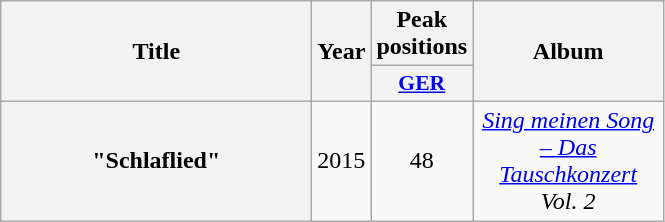<table class="wikitable plainrowheaders" style="text-align:center;">
<tr>
<th align="center" rowspan="2" width="200">Title</th>
<th align="center" rowspan="2" width="10">Year</th>
<th align="center" colspan="1" width="20">Peak positions</th>
<th align="center" rowspan="2" width="120">Album</th>
</tr>
<tr>
<th scope="col" style="width:3em;font-size:90%;"><a href='#'>GER</a><br></th>
</tr>
<tr>
<th scope="row">"Schlaflied"</th>
<td>2015</td>
<td>48</td>
<td><em><a href='#'>Sing meinen Song – Das Tauschkonzert</a> Vol. 2</em></td>
</tr>
</table>
